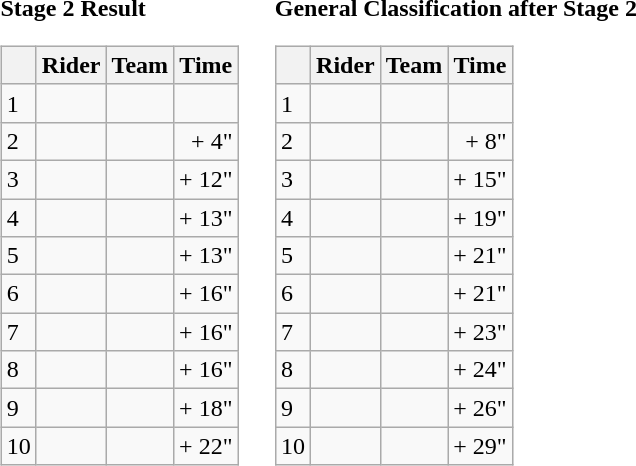<table>
<tr>
<td><strong>Stage 2 Result</strong><br><table class="wikitable">
<tr>
<th></th>
<th>Rider</th>
<th>Team</th>
<th>Time</th>
</tr>
<tr>
<td>1</td>
<td></td>
<td></td>
<td align="right"></td>
</tr>
<tr>
<td>2</td>
<td></td>
<td></td>
<td align="right">+ 4"</td>
</tr>
<tr>
<td>3</td>
<td></td>
<td></td>
<td align="right">+ 12"</td>
</tr>
<tr>
<td>4</td>
<td></td>
<td></td>
<td align="right">+ 13"</td>
</tr>
<tr>
<td>5</td>
<td></td>
<td></td>
<td align="right">+ 13"</td>
</tr>
<tr>
<td>6</td>
<td></td>
<td></td>
<td align="right">+ 16"</td>
</tr>
<tr>
<td>7</td>
<td></td>
<td></td>
<td align="right">+ 16"</td>
</tr>
<tr>
<td>8</td>
<td></td>
<td></td>
<td align="right">+ 16"</td>
</tr>
<tr>
<td>9</td>
<td></td>
<td></td>
<td align="right">+ 18"</td>
</tr>
<tr>
<td>10</td>
<td></td>
<td></td>
<td align="right">+ 22"</td>
</tr>
</table>
</td>
<td></td>
<td><strong>General Classification after Stage 2</strong><br><table class="wikitable">
<tr>
<th></th>
<th>Rider</th>
<th>Team</th>
<th>Time</th>
</tr>
<tr>
<td>1</td>
<td> </td>
<td></td>
<td align="right"></td>
</tr>
<tr>
<td>2</td>
<td> </td>
<td></td>
<td align="right">+ 8"</td>
</tr>
<tr>
<td>3</td>
<td></td>
<td></td>
<td align="right">+ 15"</td>
</tr>
<tr>
<td>4</td>
<td></td>
<td></td>
<td align="right">+ 19"</td>
</tr>
<tr>
<td>5</td>
<td></td>
<td></td>
<td align="right">+ 21"</td>
</tr>
<tr>
<td>6</td>
<td></td>
<td></td>
<td align="right">+ 21"</td>
</tr>
<tr>
<td>7</td>
<td></td>
<td></td>
<td align="right">+ 23"</td>
</tr>
<tr>
<td>8</td>
<td></td>
<td></td>
<td align="right">+ 24"</td>
</tr>
<tr>
<td>9</td>
<td></td>
<td></td>
<td align="right">+ 26"</td>
</tr>
<tr>
<td>10</td>
<td></td>
<td></td>
<td align="right">+ 29"</td>
</tr>
</table>
</td>
</tr>
</table>
